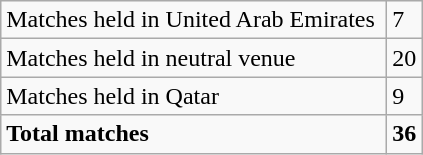<table class="wikitable" style="text-align: left;">
<tr>
<td width=250px>Matches held in United Arab Emirates</td>
<td>7</td>
</tr>
<tr>
<td width=250px>Matches held in neutral venue</td>
<td>20</td>
</tr>
<tr>
<td width=250px>Matches held in Qatar</td>
<td>9</td>
</tr>
<tr>
<td width=250px><strong>Total matches</strong></td>
<td><strong>36</strong></td>
</tr>
</table>
